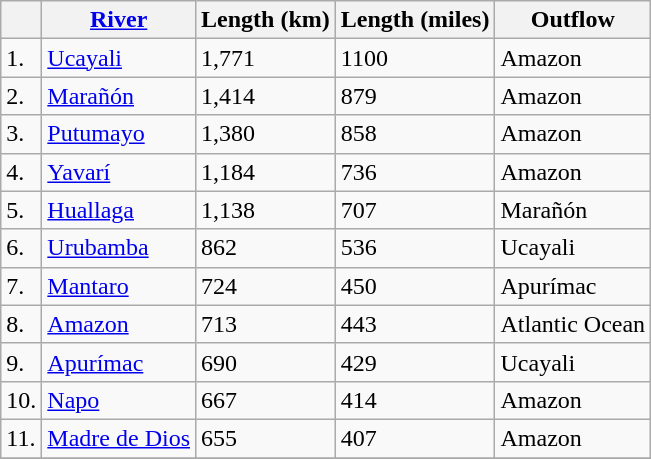<table class="wikitable sortable">
<tr>
<th></th>
<th><a href='#'>River</a></th>
<th>Length (km)</th>
<th>Length (miles)</th>
<th>Outflow</th>
</tr>
<tr>
<td>1.</td>
<td><a href='#'>Ucayali</a></td>
<td>1,771</td>
<td>1100</td>
<td>Amazon</td>
</tr>
<tr>
<td>2.</td>
<td><a href='#'>Marañón</a></td>
<td>1,414</td>
<td>879</td>
<td>Amazon</td>
</tr>
<tr>
<td>3.</td>
<td><a href='#'>Putumayo</a></td>
<td>1,380</td>
<td>858</td>
<td>Amazon</td>
</tr>
<tr>
<td>4.</td>
<td><a href='#'>Yavarí</a></td>
<td>1,184</td>
<td>736</td>
<td>Amazon</td>
</tr>
<tr>
<td>5.</td>
<td><a href='#'>Huallaga</a></td>
<td>1,138</td>
<td>707</td>
<td>Marañón</td>
</tr>
<tr>
<td>6.</td>
<td><a href='#'>Urubamba</a></td>
<td>862</td>
<td>536</td>
<td>Ucayali</td>
</tr>
<tr>
<td>7.</td>
<td><a href='#'>Mantaro</a></td>
<td>724</td>
<td>450</td>
<td>Apurímac</td>
</tr>
<tr>
<td>8.</td>
<td><a href='#'>Amazon</a></td>
<td>713</td>
<td>443</td>
<td>Atlantic Ocean</td>
</tr>
<tr>
<td>9.</td>
<td><a href='#'>Apurímac</a></td>
<td>690</td>
<td>429</td>
<td>Ucayali</td>
</tr>
<tr>
<td>10.</td>
<td><a href='#'>Napo</a></td>
<td>667</td>
<td>414</td>
<td>Amazon</td>
</tr>
<tr>
<td>11.</td>
<td><a href='#'>Madre de Dios</a></td>
<td>655</td>
<td>407</td>
<td>Amazon</td>
</tr>
<tr>
</tr>
</table>
